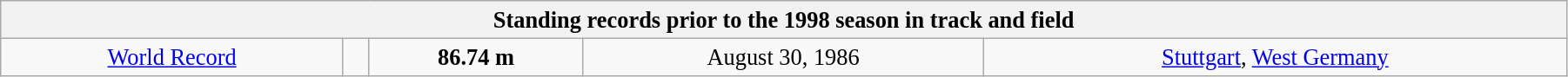<table class="wikitable" style=" text-align:center; font-size:110%;" width="95%">
<tr>
<th colspan="5">Standing records prior to the 1998 season in track and field</th>
</tr>
<tr>
<td><a href='#'>World Record</a></td>
<td></td>
<td><strong>86.74 m </strong></td>
<td>August 30, 1986</td>
<td> <a href='#'>Stuttgart</a>, <a href='#'>West Germany</a></td>
</tr>
</table>
